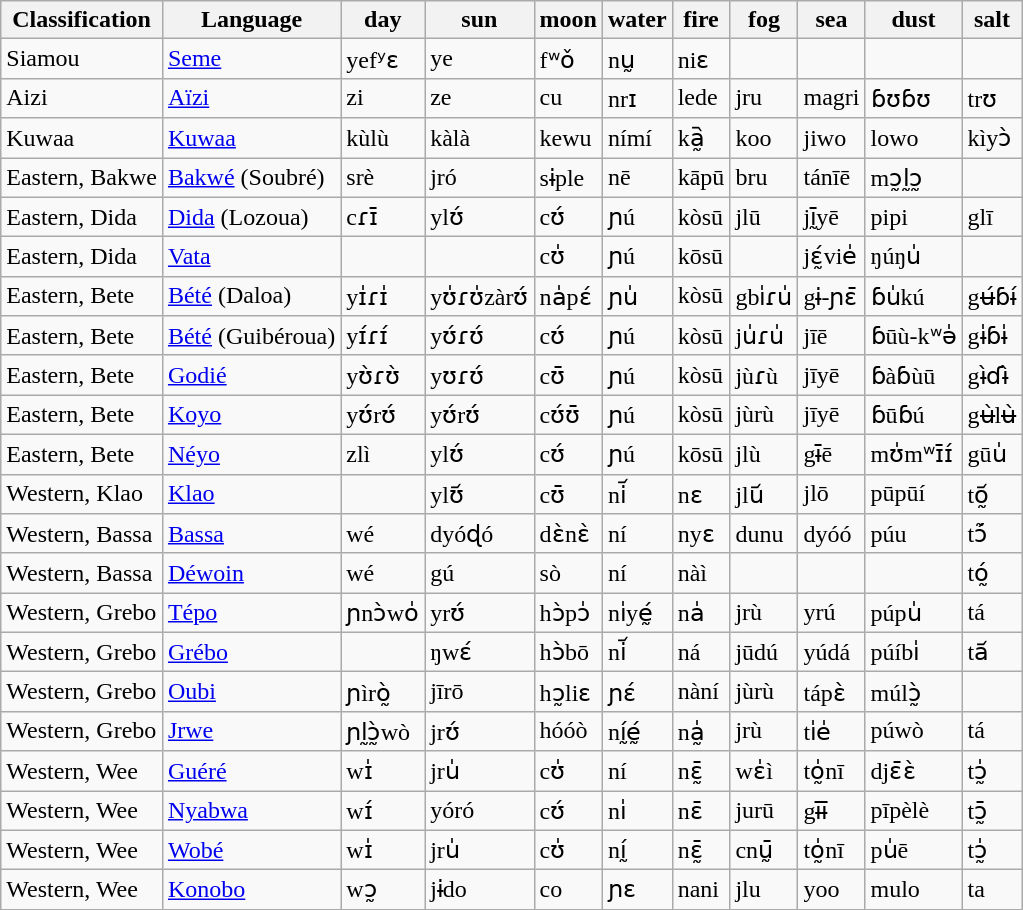<table class="wikitable sortable">
<tr>
<th>Classification</th>
<th>Language</th>
<th>day</th>
<th>sun</th>
<th>moon</th>
<th>water</th>
<th>fire</th>
<th>fog</th>
<th>sea</th>
<th>dust</th>
<th>salt</th>
</tr>
<tr>
<td>Siamou</td>
<td><a href='#'>Seme</a></td>
<td>yefʸɛ</td>
<td>ye</td>
<td>fʷǒ</td>
<td>nṵ</td>
<td>niɛ</td>
<td></td>
<td></td>
<td></td>
<td></td>
</tr>
<tr>
<td>Aizi</td>
<td><a href='#'>Aïzi</a></td>
<td>zi</td>
<td>ze</td>
<td>cu</td>
<td>nrɪ</td>
<td>lede</td>
<td>jru</td>
<td>magri</td>
<td>ɓʊɓʊ</td>
<td>trʊ</td>
</tr>
<tr>
<td>Kuwaa</td>
<td><a href='#'>Kuwaa</a></td>
<td>kùlù</td>
<td>kàlà</td>
<td>kewu</td>
<td>nímí</td>
<td>ka̰᷆</td>
<td>koo</td>
<td>jiwo</td>
<td>lowo</td>
<td>kìyɔ̀</td>
</tr>
<tr>
<td>Eastern, Bakwe</td>
<td><a href='#'>Bakwé</a> (Soubré)</td>
<td>srè</td>
<td>jró</td>
<td>sɨple</td>
<td>nē</td>
<td>kāpū</td>
<td>bru</td>
<td>tánīē</td>
<td>mɔ̰l̰ɔ̰</td>
<td></td>
</tr>
<tr>
<td>Eastern, Dida</td>
<td><a href='#'>Dida</a> (Lozoua)</td>
<td>cɾɪ̄</td>
<td>ylʊ́</td>
<td>cʊ́</td>
<td>ɲú</td>
<td>kòsū</td>
<td>jlū</td>
<td>jḭ̄yē</td>
<td>pipi</td>
<td>glī</td>
</tr>
<tr>
<td>Eastern, Dida</td>
<td><a href='#'>Vata</a></td>
<td></td>
<td></td>
<td>cʊ̍</td>
<td>ɲú</td>
<td>kōsū</td>
<td></td>
<td>jɛ̰́vie̍</td>
<td>ŋúŋu̍</td>
<td></td>
</tr>
<tr>
<td>Eastern, Bete</td>
<td><a href='#'>Bété</a> (Daloa)</td>
<td>yɪ̍ɾɪ̍</td>
<td>yʊ̍ɾʊ̍zàrʊ́</td>
<td>na̍pɛ́</td>
<td>ɲu̍</td>
<td>kòsū</td>
<td>gbi̍ɾu̍</td>
<td>gɨ-ɲɛ̄</td>
<td>ɓu̍kú</td>
<td>gʉ́ɓɨ́</td>
</tr>
<tr>
<td>Eastern, Bete</td>
<td><a href='#'>Bété</a> (Guibéroua)</td>
<td>yɪ́ɾɪ́</td>
<td>yʊ́ɾʊ́</td>
<td>cʊ́</td>
<td>ɲú</td>
<td>kòsū</td>
<td>ju̍ɾu̍</td>
<td>jīē</td>
<td>ɓūù-kʷə̍</td>
<td>gɨ̍ɓɨ̍</td>
</tr>
<tr>
<td>Eastern, Bete</td>
<td><a href='#'>Godié</a></td>
<td>yʊ̀ɾʊ̀</td>
<td>yʊɾʊ́</td>
<td>cʊ̄</td>
<td>ɲú</td>
<td>kòsū</td>
<td>jùɾù</td>
<td>jīyē</td>
<td>ɓàɓùū</td>
<td>gɨ̀ɗɨ̀</td>
</tr>
<tr>
<td>Eastern, Bete</td>
<td><a href='#'>Koyo</a></td>
<td>yʊ́rʊ́</td>
<td>yʊ́rʊ́</td>
<td>cʊ́ʊ̄</td>
<td>ɲú</td>
<td>kòsū</td>
<td>jùrù</td>
<td>jīyē</td>
<td>ɓūɓú</td>
<td>gʉ̀lʉ̀</td>
</tr>
<tr>
<td>Eastern, Bete</td>
<td><a href='#'>Néyo</a></td>
<td>zlì</td>
<td>ylʊ́</td>
<td>cʊ́</td>
<td>ɲú</td>
<td>kōsū</td>
<td>jlù</td>
<td>gɨ̄ē</td>
<td>mʊ̍mʷɪ̄ɪ́</td>
<td>gūu̍</td>
</tr>
<tr>
<td>Western, Klao</td>
<td><a href='#'>Klao</a></td>
<td></td>
<td>ylʊ᷄</td>
<td>cʊ̄</td>
<td>ni᷄</td>
<td>nɛ</td>
<td>jlu᷄</td>
<td>jlō</td>
<td>pūpūí</td>
<td>to̰᷄</td>
</tr>
<tr>
<td>Western, Bassa</td>
<td><a href='#'>Bassa</a></td>
<td>wé</td>
<td>dyóɖó</td>
<td>dɛ̀nɛ̀</td>
<td>ní</td>
<td>nyɛ</td>
<td>dunu</td>
<td>dyóó</td>
<td>púu</td>
<td>tɔ̃́</td>
</tr>
<tr>
<td>Western, Bassa</td>
<td><a href='#'>Déwoin</a></td>
<td>wé</td>
<td>gú</td>
<td>sò</td>
<td>ní</td>
<td>nàì</td>
<td></td>
<td></td>
<td></td>
<td>tó̰</td>
</tr>
<tr>
<td>Western, Grebo</td>
<td><a href='#'>Tépo</a></td>
<td>ɲnɔ̀wo̍</td>
<td>yrʊ́</td>
<td>hɔ̀pɔ̍</td>
<td>ni̍yḛ́</td>
<td>na̍</td>
<td>jrù</td>
<td>yrú</td>
<td>púpu̍</td>
<td>tá</td>
</tr>
<tr>
<td>Western, Grebo</td>
<td><a href='#'>Grébo</a></td>
<td></td>
<td>ŋwɛ́</td>
<td>hɔ̀bō</td>
<td>ni᷄</td>
<td>ná</td>
<td>jūdú</td>
<td>yúdá</td>
<td>púíbi̍</td>
<td>ta᷄</td>
</tr>
<tr>
<td>Western, Grebo</td>
<td><a href='#'>Oubi</a></td>
<td>ɲìrò̰</td>
<td>jīrō</td>
<td>hɔ̰liɛ</td>
<td>ɲɛ́</td>
<td>nàní</td>
<td>jùrù</td>
<td>tápɛ̀</td>
<td>múlɔ̰̀</td>
<td></td>
</tr>
<tr>
<td>Western, Grebo</td>
<td><a href='#'>Jrwe</a></td>
<td>ɲl̰ɔ̰̀wò</td>
<td>jrʊ́</td>
<td>hóóò</td>
<td>nḭ́ḛ́</td>
<td>na̰̍</td>
<td>jrù</td>
<td>ti̍e̍</td>
<td>púwò</td>
<td>tá</td>
</tr>
<tr>
<td>Western, Wee</td>
<td><a href='#'>Guéré</a></td>
<td>wɪ̍</td>
<td>jru̍</td>
<td>cʊ̍</td>
<td>ní</td>
<td>nɛ̰̄</td>
<td>wɛ̍ì</td>
<td>to̰̍nī</td>
<td>djɛ̄ɛ̀</td>
<td>tɔ̰̍</td>
</tr>
<tr>
<td>Western, Wee</td>
<td><a href='#'>Nyabwa</a></td>
<td>wɪ́</td>
<td>yóró</td>
<td>cʊ́</td>
<td>ni̍</td>
<td>nɛ̄</td>
<td>jurū</td>
<td>gɨ̄ɨ̄</td>
<td>pīpèlè</td>
<td>tɔ̰̄</td>
</tr>
<tr>
<td>Western, Wee</td>
<td><a href='#'>Wobé</a></td>
<td>wɪ̍</td>
<td>jru̍</td>
<td>cʊ̍</td>
<td>nḭ́</td>
<td>nɛ̰̄</td>
<td>cnṵ̄</td>
<td>to̰̍nī</td>
<td>pu̍ē</td>
<td>tɔ̰̍</td>
</tr>
<tr>
<td>Western, Wee</td>
<td><a href='#'>Konobo</a></td>
<td>wɔ̰</td>
<td>jɨdo</td>
<td>co</td>
<td>ɲɛ</td>
<td>nani</td>
<td>jlu</td>
<td>yoo</td>
<td>mulo</td>
<td>ta</td>
</tr>
</table>
